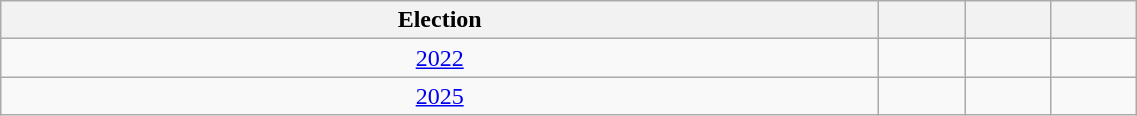<table class="wikitable" style="text-align:center; width:60%">
<tr>
<th>Election</th>
<th style="width:50px;"></th>
<th style="width:50px;"></th>
<th style="width:50px;"></th>
</tr>
<tr>
<td><a href='#'>2022</a></td>
<td></td>
<td></td>
<td></td>
</tr>
<tr>
<td><a href='#'>2025</a></td>
<td></td>
<td></td>
<td></td>
</tr>
</table>
